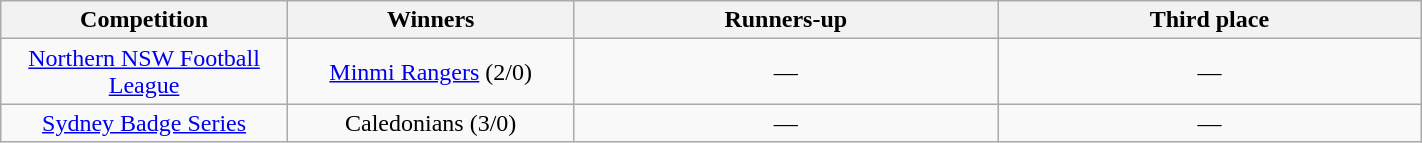<table class="wikitable" width="75%">
<tr>
<th style="width:10em">Competition</th>
<th style="width:10em">Winners</th>
<th style="width:15em">Runners-up</th>
<th style="width:15em">Third place</th>
</tr>
<tr>
<td align="center"><a href='#'>Northern NSW Football League</a></td>
<td align="center"><a href='#'>Minmi Rangers</a> (2/0)</td>
<td align="center">—</td>
<td align="center">—</td>
</tr>
<tr>
<td align="center"><a href='#'>Sydney Badge Series</a></td>
<td align="center">Caledonians (3/0)</td>
<td align="center">—</td>
<td align="center">—</td>
</tr>
</table>
